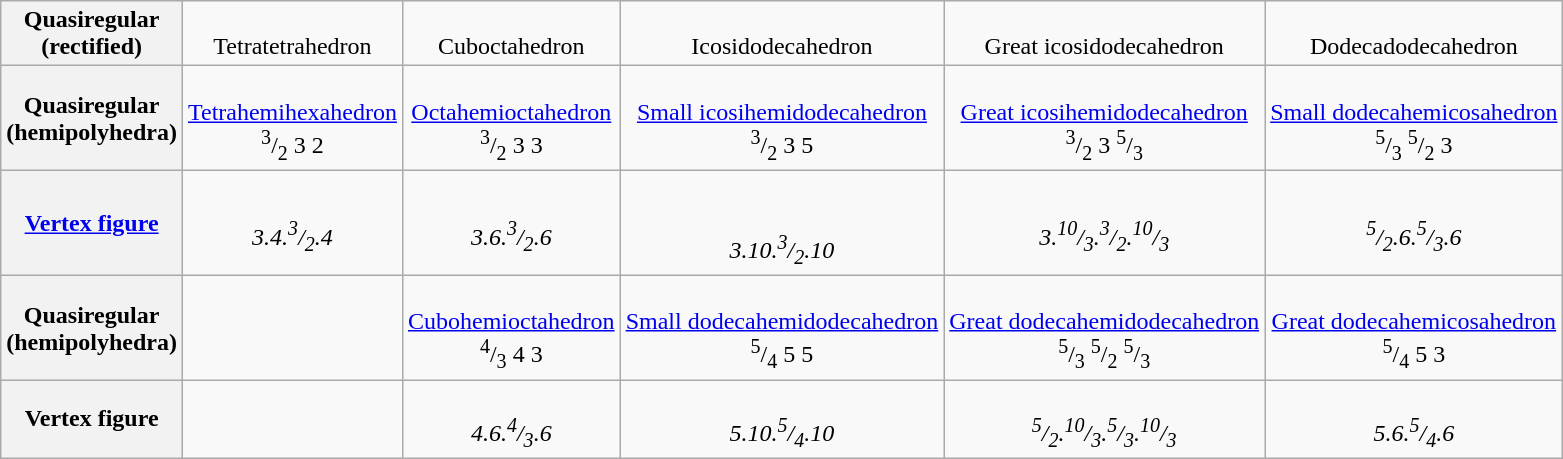<table class=wikitable width=500>
<tr align=center>
<th>Quasiregular (rectified)</th>
<td><br>Tetratetrahedron</td>
<td><br>Cuboctahedron</td>
<td><br>Icosidodecahedron</td>
<td><br>Great icosidodecahedron</td>
<td><br>Dodecadodecahedron</td>
</tr>
<tr align=center>
<th>Quasiregular (hemipolyhedra)</th>
<td><br><a href='#'>Tetrahemihexahedron</a><br><sup>3</sup>/<sub>2</sub> 3  2</td>
<td><br><a href='#'>Octahemioctahedron</a><br><sup>3</sup>/<sub>2</sub> 3  3</td>
<td><br><a href='#'>Small icosihemidodecahedron</a><br><sup>3</sup>/<sub>2</sub> 3  5</td>
<td><br><a href='#'>Great icosihemidodecahedron</a><br><sup>3</sup>/<sub>2</sub> 3  <sup>5</sup>/<sub>3</sub></td>
<td><br><a href='#'>Small dodecahemicosahedron</a><br><sup>5</sup>/<sub>3</sub> <sup>5</sup>/<sub>2</sub>  3</td>
</tr>
<tr align=center>
<th><a href='#'>Vertex figure</a></th>
<td><br><em>3.4.<sup>3</sup>/<sub>2</sub>.4</em></td>
<td><br><em>3.6.<sup>3</sup>/<sub>2</sub>.6</em></td>
<td><em><br><br>3.10.<sup>3</sup>/<sub>2</sub>.10</em></td>
<td><em><br>3.<sup>10</sup>/<sub>3</sub>.<sup>3</sup>/<sub>2</sub>.<sup>10</sup>/<sub>3</sub></em></td>
<td><em><br><sup>5</sup>/<sub>2</sub>.6.<sup>5</sup>/<sub>3</sub>.6</em></td>
</tr>
<tr align=center>
<th>Quasiregular (hemipolyhedra)</th>
<td> </td>
<td><br><a href='#'>Cubohemioctahedron</a><br><sup>4</sup>/<sub>3</sub> 4  3</td>
<td><br><a href='#'>Small dodecahemidodecahedron</a><br><sup>5</sup>/<sub>4</sub> 5  5</td>
<td><br><a href='#'>Great dodecahemidodecahedron</a><br><sup>5</sup>/<sub>3</sub> <sup>5</sup>/<sub>2</sub>  <sup>5</sup>/<sub>3</sub></td>
<td><br><a href='#'>Great dodecahemicosahedron</a><br><sup>5</sup>/<sub>4</sub> 5  3</td>
</tr>
<tr align=center>
<th>Vertex figure</th>
<td> </td>
<td><br><em>4.6.<sup>4</sup>/<sub>3</sub>.6</em></td>
<td><br><em>5.10.<sup>5</sup>/<sub>4</sub>.10</em></td>
<td><br><em><sup>5</sup>/<sub>2</sub>.<sup>10</sup>/<sub>3</sub>.<sup>5</sup>/<sub>3</sub>.<sup>10</sup>/<sub>3</sub></em></td>
<td><br><em>5.6.<sup>5</sup>/<sub>4</sub>.6</em></td>
</tr>
</table>
